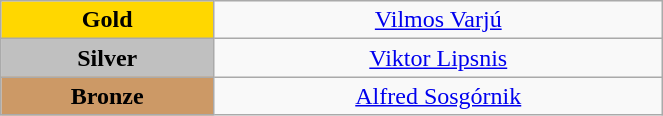<table class="wikitable" style="text-align:center; " width="35%">
<tr>
<td bgcolor="gold"><strong>Gold</strong></td>
<td><a href='#'>Vilmos Varjú</a><br>  <small><em></em></small></td>
</tr>
<tr>
<td bgcolor="silver"><strong>Silver</strong></td>
<td><a href='#'>Viktor Lipsnis</a><br>  <small><em></em></small></td>
</tr>
<tr>
<td bgcolor="CC9966"><strong>Bronze</strong></td>
<td><a href='#'>Alfred Sosgórnik</a><br>  <small><em></em></small></td>
</tr>
</table>
